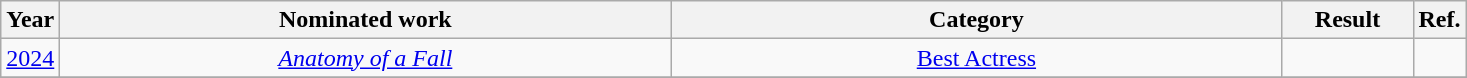<table class="wikitable sortable">
<tr>
<th scope="col" style="width:1em;">Year</th>
<th scope="col" style="width:25em;">Nominated work</th>
<th scope="col" style="width:25em;">Category</th>
<th scope="col" style="width:5em;">Result</th>
<th scope="col" style="width:1em;">Ref.</th>
</tr>
<tr>
<td><a href='#'>2024</a></td>
<td align="center"><em><a href='#'>Anatomy of a Fall</a></em></td>
<td align="center"><a href='#'>Best Actress</a></td>
<td></td>
<td align="center"></td>
</tr>
<tr>
</tr>
</table>
